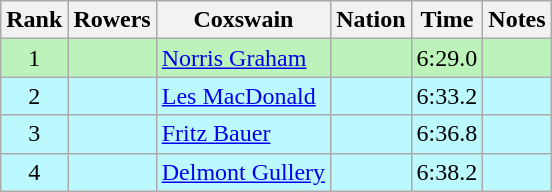<table class="wikitable sortable" style="text-align:center">
<tr>
<th>Rank</th>
<th>Rowers</th>
<th>Coxswain</th>
<th>Nation</th>
<th>Time</th>
<th>Notes</th>
</tr>
<tr bgcolor=bbf3bb>
<td>1</td>
<td align=left></td>
<td align=left><a href='#'>Norris Graham</a></td>
<td align=left></td>
<td>6:29.0</td>
<td></td>
</tr>
<tr bgcolor=bbf9ff>
<td>2</td>
<td align=left></td>
<td align=left><a href='#'>Les MacDonald</a></td>
<td align=left></td>
<td>6:33.2</td>
<td></td>
</tr>
<tr bgcolor=bbf9ff>
<td>3</td>
<td align=left></td>
<td align=left><a href='#'>Fritz Bauer</a></td>
<td align=left></td>
<td>6:36.8</td>
<td></td>
</tr>
<tr bgcolor=bbf9ff>
<td>4</td>
<td align=left></td>
<td align=left><a href='#'>Delmont Gullery</a></td>
<td align=left></td>
<td>6:38.2</td>
<td></td>
</tr>
</table>
